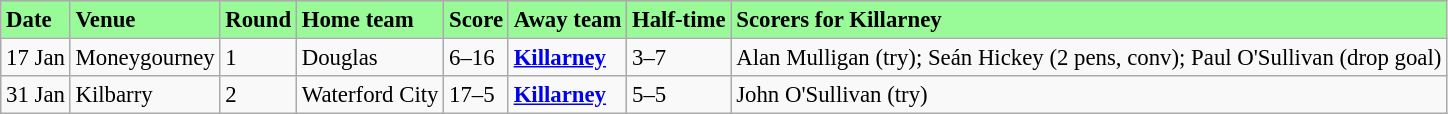<table class="wikitable" style=" float:left; margin:0.5em auto; font-size:95%">
<tr bgcolor="#98FB98">
<td><strong>Date</strong></td>
<td><strong>Venue</strong></td>
<td><strong>Round</strong></td>
<td><strong>Home team</strong></td>
<td><strong>Score</strong></td>
<td><strong>Away team</strong></td>
<td><strong>Half-time</strong></td>
<td><strong>Scorers for Killarney</strong></td>
</tr>
<tr>
<td>17 Jan</td>
<td>Moneygourney</td>
<td>1</td>
<td>Douglas</td>
<td>6–16</td>
<td><strong><a href='#'>Killarney</a></strong></td>
<td>3–7</td>
<td>Alan Mulligan (try); Seán Hickey (2 pens, conv); Paul O'Sullivan (drop goal)</td>
</tr>
<tr>
<td>31 Jan</td>
<td>Kilbarry</td>
<td>2</td>
<td>Waterford City</td>
<td>17–5</td>
<td><strong><a href='#'>Killarney</a></strong></td>
<td>5–5</td>
<td>John O'Sullivan (try)</td>
</tr>
</table>
